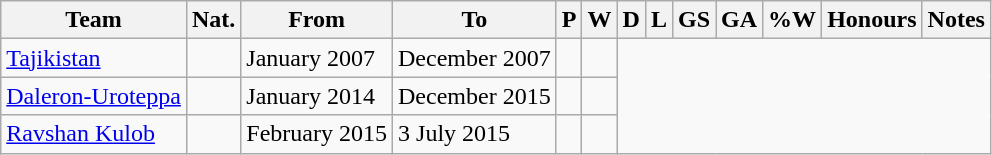<table class="wikitable sortable" style="text-align: center">
<tr>
<th>Team</th>
<th>Nat.</th>
<th class="unsortable">From</th>
<th class="unsortable">To</th>
<th abbr="1">P</th>
<th abbr="1">W</th>
<th abbr="0">D</th>
<th abbr="1">L</th>
<th abbr="2">GS</th>
<th abbr="4">GA</th>
<th abbr="50">%W</th>
<th abbr="HONOURS">Honours</th>
<th abbr="NOTES">Notes</th>
</tr>
<tr>
<td align=left><a href='#'>Tajikistan</a></td>
<td align=left></td>
<td align=left>January 2007</td>
<td align=left>December 2007<br></td>
<td></td>
<td></td>
</tr>
<tr>
<td align=left><a href='#'>Daleron-Uroteppa</a></td>
<td align=left></td>
<td align=left>January 2014</td>
<td align=left>December 2015<br></td>
<td></td>
<td></td>
</tr>
<tr>
<td align=left><a href='#'>Ravshan Kulob</a></td>
<td align=left></td>
<td align=left>February 2015</td>
<td align=left>3 July 2015<br></td>
<td></td>
<td></td>
</tr>
</table>
